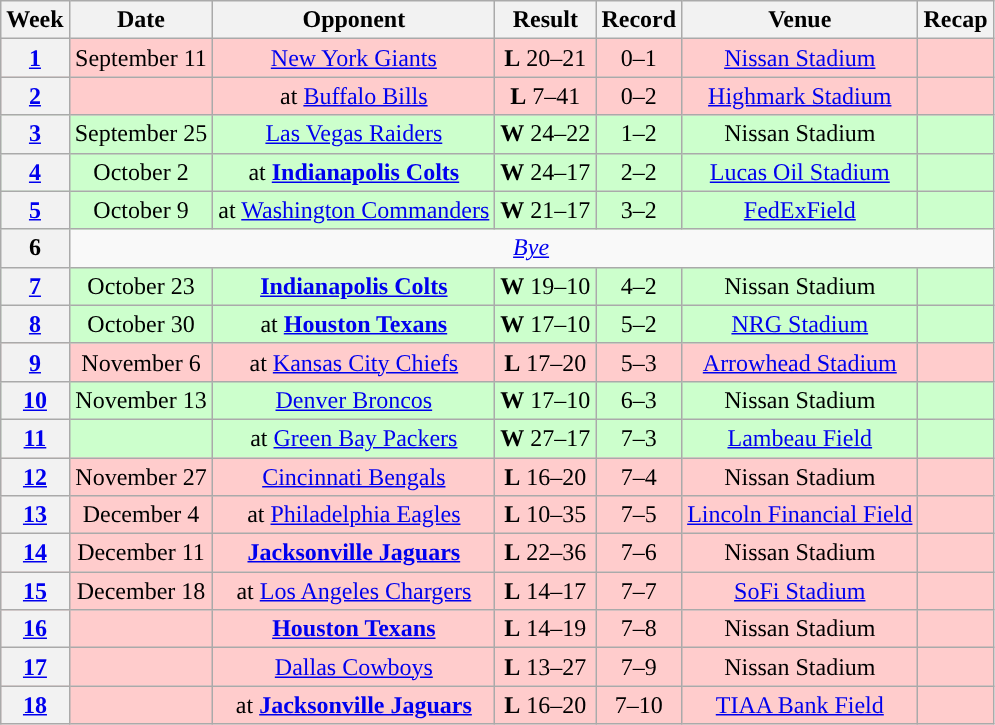<table class="wikitable" style="text-align:center">
<tr>
<th>Week</th>
<th>Date</th>
<th>Opponent</th>
<th>Result</th>
<th>Record</th>
<th>Venue</th>
<th>Recap</th>
</tr>
<tr style="background:#fcc">
<th><a href='#'>1</a></th>
<td>September 11</td>
<td><a href='#'>New York Giants</a></td>
<td><strong>L</strong> 20–21</td>
<td>0–1</td>
<td><a href='#'>Nissan Stadium</a></td>
<td></td>
</tr>
<tr style="background:#fcc">
<th><a href='#'>2</a></th>
<td></td>
<td>at <a href='#'>Buffalo Bills</a></td>
<td><strong>L</strong> 7–41</td>
<td>0–2</td>
<td><a href='#'>Highmark Stadium</a></td>
<td></td>
</tr>
<tr style="background:#cfc">
<th><a href='#'>3</a></th>
<td>September 25</td>
<td><a href='#'>Las Vegas Raiders</a></td>
<td><strong>W</strong> 24–22</td>
<td>1–2</td>
<td>Nissan Stadium</td>
<td></td>
</tr>
<tr style="background:#cfc">
<th><a href='#'>4</a></th>
<td>October 2</td>
<td>at <strong><a href='#'>Indianapolis Colts</a></strong></td>
<td><strong>W</strong> 24–17</td>
<td>2–2</td>
<td><a href='#'>Lucas Oil Stadium</a></td>
<td></td>
</tr>
<tr style="background:#cfc">
<th><a href='#'>5</a></th>
<td>October 9</td>
<td>at <a href='#'>Washington Commanders</a></td>
<td><strong>W</strong> 21–17</td>
<td>3–2</td>
<td><a href='#'>FedExField</a></td>
<td></td>
</tr>
<tr>
<th>6</th>
<td colspan="6"><em><a href='#'>Bye</a></em></td>
</tr>
<tr style="background:#cfc">
<th><a href='#'>7</a></th>
<td>October 23</td>
<td><strong><a href='#'>Indianapolis Colts</a></strong></td>
<td><strong>W</strong> 19–10</td>
<td>4–2</td>
<td>Nissan Stadium</td>
<td></td>
</tr>
<tr style="background:#cfc">
<th><a href='#'>8</a></th>
<td>October 30</td>
<td>at <strong><a href='#'>Houston Texans</a></strong></td>
<td><strong>W</strong> 17–10</td>
<td>5–2</td>
<td><a href='#'>NRG Stadium</a></td>
<td></td>
</tr>
<tr style="background:#fcc">
<th><a href='#'>9</a></th>
<td>November 6</td>
<td>at <a href='#'>Kansas City Chiefs</a></td>
<td><strong>L</strong> 17–20 </td>
<td>5–3</td>
<td><a href='#'>Arrowhead Stadium</a></td>
<td></td>
</tr>
<tr style="background:#cfc">
<th><a href='#'>10</a></th>
<td>November 13</td>
<td><a href='#'>Denver Broncos</a></td>
<td><strong>W</strong> 17–10</td>
<td>6–3</td>
<td>Nissan Stadium</td>
<td></td>
</tr>
<tr style="background:#cfc">
<th><a href='#'>11</a></th>
<td></td>
<td>at <a href='#'>Green Bay Packers</a></td>
<td><strong>W</strong> 27–17</td>
<td>7–3</td>
<td><a href='#'>Lambeau Field</a></td>
<td></td>
</tr>
<tr style="background:#fcc">
<th><a href='#'>12</a></th>
<td>November 27</td>
<td><a href='#'>Cincinnati Bengals</a></td>
<td><strong>L</strong> 16–20</td>
<td>7–4</td>
<td>Nissan Stadium</td>
<td></td>
</tr>
<tr style="background:#fcc">
<th><a href='#'>13</a></th>
<td>December 4</td>
<td>at <a href='#'>Philadelphia Eagles</a></td>
<td><strong>L</strong> 10–35</td>
<td>7–5</td>
<td><a href='#'>Lincoln Financial Field</a></td>
<td></td>
</tr>
<tr style="background:#fcc">
<th><a href='#'>14</a></th>
<td>December 11</td>
<td><strong><a href='#'>Jacksonville Jaguars</a></strong></td>
<td><strong>L</strong> 22–36</td>
<td>7–6</td>
<td>Nissan Stadium</td>
<td></td>
</tr>
<tr style="background:#fcc">
<th><a href='#'>15</a></th>
<td>December 18</td>
<td>at <a href='#'>Los Angeles Chargers</a></td>
<td><strong>L</strong> 14–17</td>
<td>7–7</td>
<td><a href='#'>SoFi Stadium</a></td>
<td></td>
</tr>
<tr style="background:#fcc">
<th><a href='#'>16</a></th>
<td></td>
<td><strong><a href='#'>Houston Texans</a></strong></td>
<td><strong>L</strong> 14–19</td>
<td>7–8</td>
<td>Nissan Stadium</td>
<td></td>
</tr>
<tr style="background:#fcc">
<th><a href='#'>17</a></th>
<td></td>
<td><a href='#'>Dallas Cowboys</a></td>
<td><strong>L</strong> 13–27</td>
<td>7–9</td>
<td>Nissan Stadium</td>
<td></td>
</tr>
<tr style="background:#fcc">
<th><a href='#'>18</a></th>
<td></td>
<td>at <strong><a href='#'>Jacksonville Jaguars</a></strong></td>
<td><strong>L</strong> 16–20</td>
<td>7–10</td>
<td><a href='#'>TIAA Bank Field</a></td>
<td></td>
</tr>
</table>
